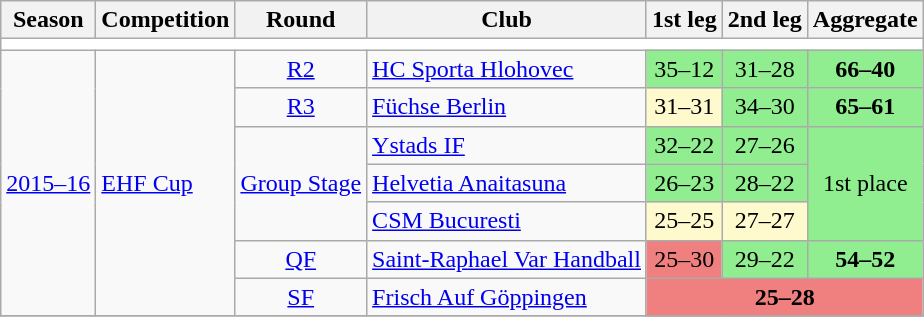<table class="wikitable">
<tr>
<th>Season</th>
<th>Competition</th>
<th>Round</th>
<th>Club</th>
<th>1st leg</th>
<th>2nd leg</th>
<th>Aggregate</th>
</tr>
<tr>
<td colspan="7" bgcolor=white></td>
</tr>
<tr>
<td rowspan="7"><a href='#'>2015–16</a></td>
<td rowspan="7"><a href='#'>EHF Cup</a></td>
<td style="text-align:center;"><a href='#'>R2</a></td>
<td> <a href='#'>HC Sporta Hlohovec</a></td>
<td style="text-align:center;background:lightgreen;">35–12</td>
<td style="text-align:center;background:lightgreen;">31–28</td>
<td style="text-align:center;background:lightgreen;"><strong>66–40</strong></td>
</tr>
<tr>
<td style="text-align:center;"><a href='#'>R3</a></td>
<td> <a href='#'>Füchse Berlin</a></td>
<td style="text-align:center;background:lemonchiffon;">31–31</td>
<td style="text-align:center;background:lightgreen;">34–30</td>
<td style="text-align:center;background:lightgreen;"><strong>65–61</strong></td>
</tr>
<tr>
<td rowspan="3" style="text-align:center;"><a href='#'>Group Stage</a></td>
<td> <a href='#'>Ystads IF</a></td>
<td style="text-align:center;background:lightgreen;">32–22</td>
<td style="text-align:center;background:lightgreen;">27–26</td>
<td rowspan="3" style="text-align:center;background:lightgreen;">1st place</td>
</tr>
<tr>
<td> <a href='#'>Helvetia Anaitasuna</a></td>
<td style="text-align:center;background:lightgreen;">26–23</td>
<td style="text-align:center;background:lightgreen;">28–22</td>
</tr>
<tr>
<td> <a href='#'>CSM Bucuresti</a></td>
<td style="text-align:center;background:lemonchiffon;">25–25</td>
<td style="text-align:center;background:lemonchiffon;">27–27</td>
</tr>
<tr>
<td style="text-align:center;"><a href='#'>QF</a></td>
<td> <a href='#'>Saint-Raphael Var Handball</a></td>
<td style="text-align:center;background:lightcoral;">25–30</td>
<td style="text-align:center;background:lightgreen;">29–22</td>
<td style="text-align:center;background:lightgreen;"><strong>54–52</strong></td>
</tr>
<tr>
<td style="text-align:center;"><a href='#'>SF</a></td>
<td> <a href='#'>Frisch Auf Göppingen</a></td>
<td colspan=3; style="text-align:center; background:lightcoral;"><strong>25–28</strong></td>
</tr>
<tr>
</tr>
</table>
